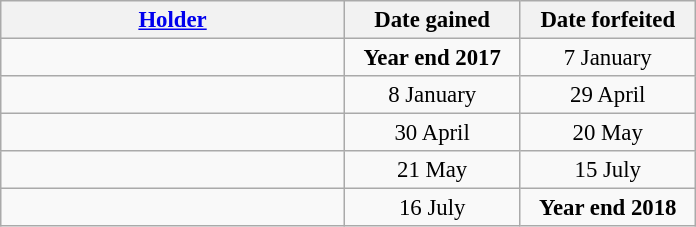<table class="wikitable" style="font-size:95%">
<tr>
<th style="width:222px;"><a href='#'>Holder</a></th>
<th style="width:110px;">Date gained</th>
<th style="width:110px;">Date forfeited</th>
</tr>
<tr>
<td></td>
<td style="text-align:center;"><strong>Year end 2017</strong></td>
<td style="text-align:center;">7 January</td>
</tr>
<tr>
<td><br></td>
<td style="text-align:center;">8 January</td>
<td style="text-align:center;">29 April</td>
</tr>
<tr>
<td></td>
<td style="text-align:center;">30 April</td>
<td style="text-align:center;">20 May</td>
</tr>
<tr>
<td></td>
<td style="text-align:center;">21 May</td>
<td style="text-align:center;">15 July</td>
</tr>
<tr>
<td></td>
<td style="text-align:center;">16 July</td>
<td style="text-align:center;"><strong>Year end 2018</strong></td>
</tr>
</table>
